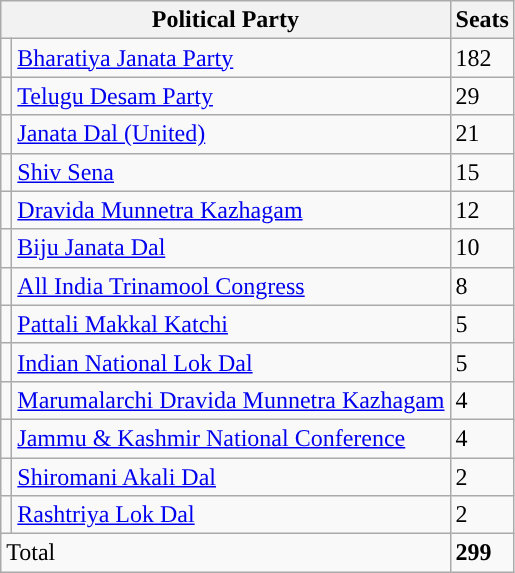<table class="wikitable">
<tr>
<th colspan="2">Political Party</th>
<th>Seats</th>
</tr>
<tr>
<td style="background-color:"></td>
<td><a href='#'>Bharatiya Janata Party</a></td>
<td>182</td>
</tr>
<tr>
<td style="background-color:"></td>
<td><a href='#'>Telugu Desam Party</a></td>
<td>29</td>
</tr>
<tr>
<td style="background-color:"></td>
<td><a href='#'>Janata Dal (United)</a></td>
<td>21</td>
</tr>
<tr>
<td style="background-color:"></td>
<td><a href='#'>Shiv Sena</a></td>
<td>15</td>
</tr>
<tr>
<td style="background-color:"></td>
<td><a href='#'>Dravida Munnetra Kazhagam</a></td>
<td>12</td>
</tr>
<tr>
<td style="background-color:"></td>
<td><a href='#'>Biju Janata Dal</a></td>
<td>10</td>
</tr>
<tr>
<td style="background-color:"></td>
<td><a href='#'>All India Trinamool Congress</a></td>
<td>8</td>
</tr>
<tr>
<td style="background-color:"></td>
<td><a href='#'>Pattali Makkal Katchi</a></td>
<td>5</td>
</tr>
<tr>
<td style="background-color:"></td>
<td><a href='#'>Indian National Lok Dal</a></td>
<td>5</td>
</tr>
<tr>
<td style="background-color:"></td>
<td><a href='#'>Marumalarchi Dravida Munnetra Kazhagam</a></td>
<td>4</td>
</tr>
<tr>
<td style="background-color:"></td>
<td><a href='#'>Jammu & Kashmir National Conference</a></td>
<td>4</td>
</tr>
<tr>
<td style="background-color:"></td>
<td><a href='#'>Shiromani Akali Dal</a></td>
<td>2</td>
</tr>
<tr>
<td style="background-color:"></td>
<td><a href='#'>Rashtriya Lok Dal</a></td>
<td>2</td>
</tr>
<tr>
<td colspan=2>Total</td>
<td><strong>299</strong></td>
</tr>
</table>
